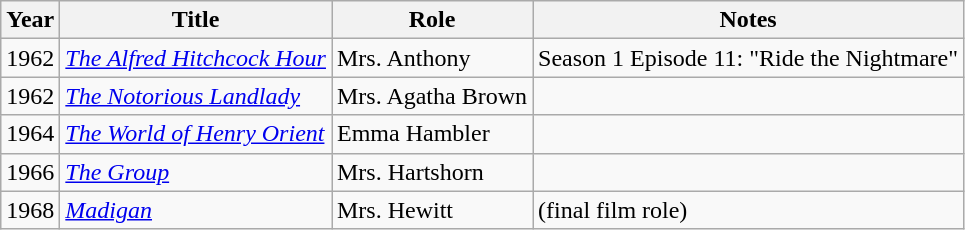<table class="wikitable">
<tr>
<th>Year</th>
<th>Title</th>
<th>Role</th>
<th>Notes</th>
</tr>
<tr>
<td>1962</td>
<td><em><a href='#'>The Alfred Hitchcock Hour</a></em></td>
<td>Mrs. Anthony</td>
<td>Season 1 Episode 11: "Ride the Nightmare"</td>
</tr>
<tr>
<td>1962</td>
<td><em><a href='#'>The Notorious Landlady</a></em></td>
<td>Mrs. Agatha Brown</td>
<td></td>
</tr>
<tr>
<td>1964</td>
<td><em><a href='#'>The World of Henry Orient</a></em></td>
<td>Emma Hambler</td>
<td></td>
</tr>
<tr>
<td>1966</td>
<td><em><a href='#'>The Group</a></em></td>
<td>Mrs. Hartshorn</td>
<td></td>
</tr>
<tr>
<td>1968</td>
<td><em><a href='#'>Madigan</a></em></td>
<td>Mrs. Hewitt</td>
<td>(final film role)</td>
</tr>
</table>
